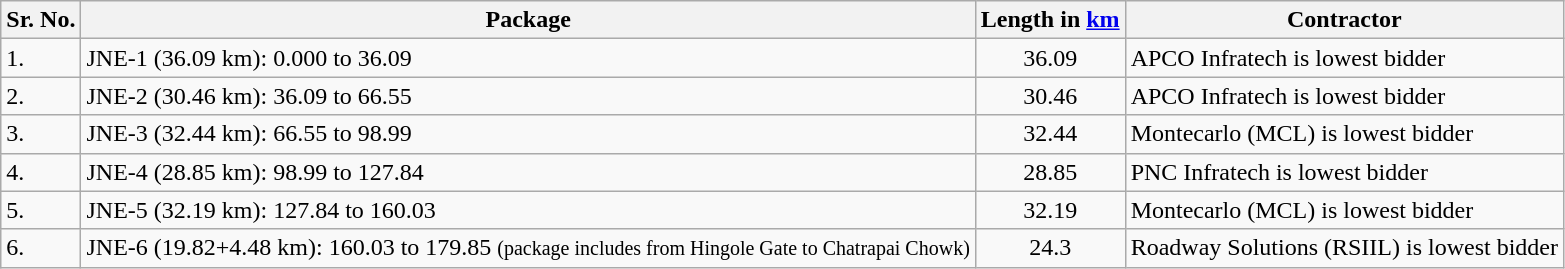<table class= "wikitable sortable mw-collapsible">
<tr>
<th>Sr. No.</th>
<th>Package</th>
<th>Length in <a href='#'>km</a></th>
<th>Contractor</th>
</tr>
<tr>
<td>1.</td>
<td>JNE-1 (36.09 km): 0.000 to 36.09</td>
<td style="text-align:center;">36.09</td>
<td>APCO Infratech is lowest bidder</td>
</tr>
<tr>
<td>2.</td>
<td>JNE-2 (30.46 km): 36.09 to 66.55</td>
<td style="text-align:center;">30.46</td>
<td>APCO Infratech is lowest bidder</td>
</tr>
<tr>
<td>3.</td>
<td>JNE-3 (32.44 km): 66.55 to 98.99</td>
<td style="text-align:center;">32.44</td>
<td>Montecarlo (MCL) is lowest bidder</td>
</tr>
<tr>
<td>4.</td>
<td>JNE-4 (28.85 km): 98.99 to 127.84</td>
<td style="text-align:center;">28.85</td>
<td>PNC Infratech is lowest bidder</td>
</tr>
<tr>
<td>5.</td>
<td>JNE-5 (32.19 km): 127.84 to 160.03</td>
<td style="text-align:center;">32.19</td>
<td>Montecarlo (MCL) is lowest bidder</td>
</tr>
<tr>
<td>6.</td>
<td>JNE-6 (19.82+4.48 km): 160.03 to 179.85 <small>(package includes from Hingole Gate to Chatrapai Chowk)</small></td>
<td style="text-align:center;">24.3</td>
<td>Roadway Solutions (RSIIL) is lowest bidder</td>
</tr>
</table>
